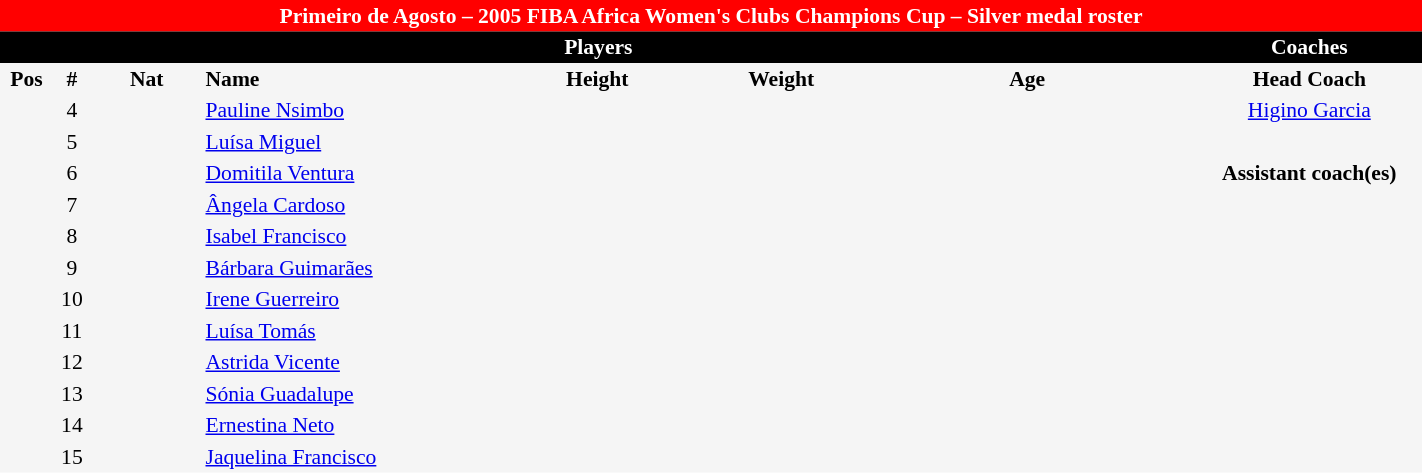<table border=0 cellpadding=2 cellspacing=0  |- bgcolor=#f5f5f5 style="text-align:center; font-size:90%;" width=75%>
<tr>
<td colspan="8" style="background: red; color: white"><strong>Primeiro de Agosto – 2005 FIBA Africa Women's Clubs Champions Cup – Silver medal roster</strong></td>
</tr>
<tr>
<td colspan="7" style="background: black; color: white"><strong>Players</strong></td>
<td style="background: black; color: white"><strong>Coaches</strong></td>
</tr>
<tr style="background=#f5f5f5; color: black">
<th width=5px>Pos</th>
<th width=5px>#</th>
<th width=50px>Nat</th>
<th width=135px align=left>Name</th>
<th width=100px>Height</th>
<th width=70px>Weight</th>
<th width=160px>Age</th>
<th width=105px>Head Coach</th>
</tr>
<tr>
<td></td>
<td>4</td>
<td></td>
<td align=left><a href='#'>Pauline Nsimbo</a></td>
<td></td>
<td></td>
<td><span></span></td>
<td> <a href='#'>Higino Garcia</a></td>
</tr>
<tr>
<td></td>
<td>5</td>
<td></td>
<td align=left><a href='#'>Luísa Miguel</a></td>
<td></td>
<td></td>
<td><span></span></td>
</tr>
<tr>
<td></td>
<td>6</td>
<td></td>
<td align=left><a href='#'>Domitila Ventura</a></td>
<td></td>
<td></td>
<td><span></span></td>
<td><strong>Assistant coach(es)</strong></td>
</tr>
<tr>
<td></td>
<td>7</td>
<td></td>
<td align=left><a href='#'>Ângela Cardoso</a></td>
<td></td>
<td></td>
<td><span></span></td>
<td></td>
</tr>
<tr>
<td></td>
<td>8</td>
<td></td>
<td align=left><a href='#'>Isabel Francisco</a></td>
<td></td>
<td></td>
<td><span></span></td>
<td></td>
</tr>
<tr>
<td></td>
<td>9</td>
<td></td>
<td align=left><a href='#'>Bárbara Guimarães</a></td>
<td></td>
<td></td>
<td><span></span></td>
</tr>
<tr>
<td></td>
<td>10</td>
<td></td>
<td align=left><a href='#'>Irene Guerreiro</a></td>
<td></td>
<td></td>
<td><span></span></td>
</tr>
<tr>
<td></td>
<td>11</td>
<td></td>
<td align=left><a href='#'>Luísa Tomás</a></td>
<td></td>
<td></td>
<td><span></span></td>
</tr>
<tr>
<td></td>
<td>12</td>
<td></td>
<td align=left><a href='#'>Astrida Vicente</a></td>
<td></td>
<td></td>
<td><span></span></td>
</tr>
<tr>
<td></td>
<td>13</td>
<td></td>
<td align=left><a href='#'>Sónia Guadalupe</a></td>
<td></td>
<td></td>
<td><span></span></td>
</tr>
<tr>
<td></td>
<td>14</td>
<td></td>
<td align=left><a href='#'>Ernestina Neto</a></td>
<td></td>
<td></td>
<td><span></span></td>
</tr>
<tr>
<td></td>
<td>15</td>
<td></td>
<td align=left><a href='#'>Jaquelina Francisco</a></td>
<td></td>
<td></td>
<td><span></span></td>
</tr>
</table>
